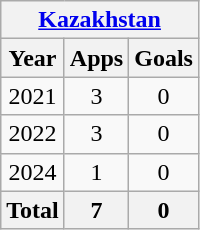<table class="wikitable" style="text-align:center">
<tr>
<th colspan=4><a href='#'>Kazakhstan</a></th>
</tr>
<tr>
<th>Year</th>
<th>Apps</th>
<th>Goals</th>
</tr>
<tr>
<td>2021</td>
<td>3</td>
<td>0</td>
</tr>
<tr>
<td>2022</td>
<td>3</td>
<td>0</td>
</tr>
<tr>
<td>2024</td>
<td>1</td>
<td>0</td>
</tr>
<tr>
<th>Total</th>
<th>7</th>
<th>0</th>
</tr>
</table>
